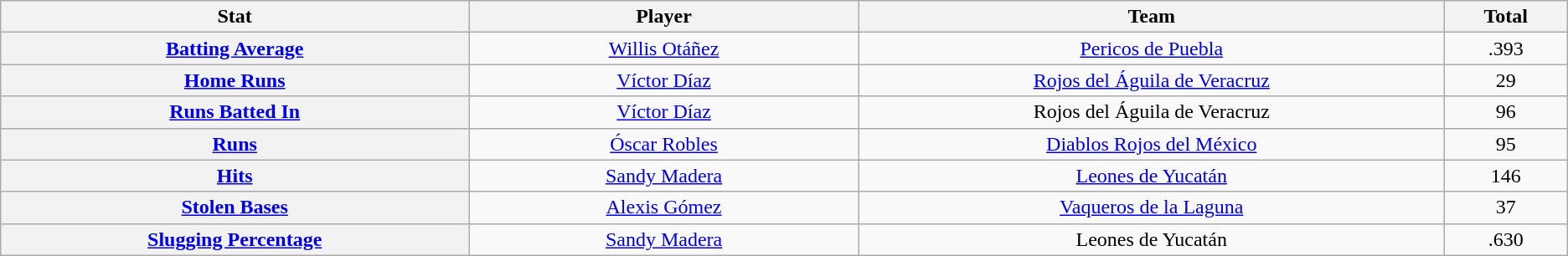<table class="wikitable" style="text-align:center;">
<tr>
<th scope="col" width="12%">Stat</th>
<th scope="col" width="10%">Player</th>
<th scope="col" width="15%">Team</th>
<th scope="col" width="3%">Total</th>
</tr>
<tr>
<th scope="row" style="text-align:center;"><a href='#'>Batting Average</a></th>
<td> <a href='#'>Willis Otáñez</a></td>
<td><a href='#'>Pericos de Puebla</a></td>
<td>.393</td>
</tr>
<tr>
<th scope="row" style="text-align:center;"><a href='#'>Home Runs</a></th>
<td> <a href='#'>Víctor Díaz</a></td>
<td><a href='#'>Rojos del Águila de Veracruz</a></td>
<td>29</td>
</tr>
<tr>
<th scope="row" style="text-align:center;"><a href='#'>Runs Batted In</a></th>
<td> <a href='#'>Víctor Díaz</a></td>
<td>Rojos del Águila de Veracruz</td>
<td>96</td>
</tr>
<tr>
<th scope="row" style="text-align:center;"><a href='#'>Runs</a></th>
<td> <a href='#'>Óscar Robles</a></td>
<td><a href='#'>Diablos Rojos del México</a></td>
<td>95</td>
</tr>
<tr>
<th scope="row" style="text-align:center;"><a href='#'>Hits</a></th>
<td> <a href='#'>Sandy Madera</a></td>
<td><a href='#'>Leones de Yucatán</a></td>
<td>146</td>
</tr>
<tr>
<th scope="row" style="text-align:center;"><a href='#'>Stolen Bases</a></th>
<td> <a href='#'>Alexis Gómez</a></td>
<td><a href='#'>Vaqueros de la Laguna</a></td>
<td>37</td>
</tr>
<tr>
<th scope="row" style="text-align:center;"><a href='#'>Slugging Percentage</a></th>
<td> <a href='#'>Sandy Madera</a></td>
<td>Leones de Yucatán</td>
<td>.630</td>
</tr>
</table>
